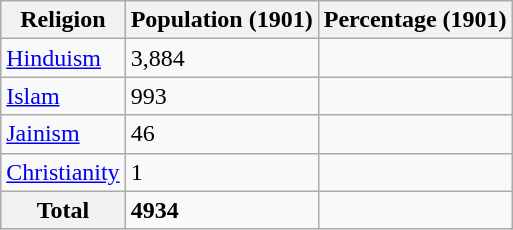<table class="wikitable sortable">
<tr>
<th>Religion</th>
<th>Population (1901)</th>
<th>Percentage (1901)</th>
</tr>
<tr>
<td><a href='#'>Hinduism</a> </td>
<td>3,884</td>
<td></td>
</tr>
<tr>
<td><a href='#'>Islam</a> </td>
<td>993</td>
<td></td>
</tr>
<tr>
<td><a href='#'>Jainism</a></td>
<td>46</td>
<td></td>
</tr>
<tr>
<td><a href='#'>Christianity</a> </td>
<td>1</td>
<td></td>
</tr>
<tr>
<th>Total</th>
<td><strong>4934</strong></td>
<td><strong></strong></td>
</tr>
</table>
